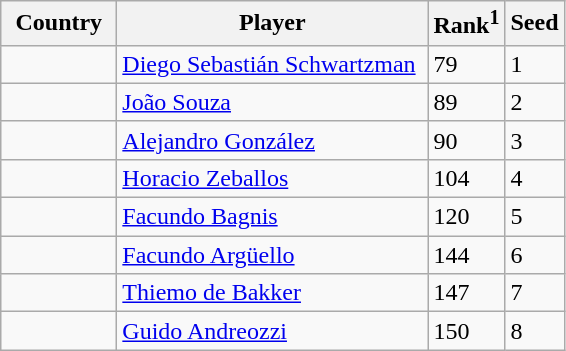<table class="sortable wikitable">
<tr>
<th width="70">Country</th>
<th width="200">Player</th>
<th>Rank<sup>1</sup></th>
<th>Seed</th>
</tr>
<tr>
<td></td>
<td><a href='#'>Diego Sebastián Schwartzman</a></td>
<td>79</td>
<td>1</td>
</tr>
<tr>
<td></td>
<td><a href='#'>João Souza</a></td>
<td>89</td>
<td>2</td>
</tr>
<tr>
<td></td>
<td><a href='#'>Alejandro González</a></td>
<td>90</td>
<td>3</td>
</tr>
<tr>
<td></td>
<td><a href='#'>Horacio Zeballos</a></td>
<td>104</td>
<td>4</td>
</tr>
<tr>
<td></td>
<td><a href='#'>Facundo Bagnis</a></td>
<td>120</td>
<td>5</td>
</tr>
<tr>
<td></td>
<td><a href='#'>Facundo Argüello</a></td>
<td>144</td>
<td>6</td>
</tr>
<tr>
<td></td>
<td><a href='#'>Thiemo de Bakker</a></td>
<td>147</td>
<td>7</td>
</tr>
<tr>
<td></td>
<td><a href='#'>Guido Andreozzi</a></td>
<td>150</td>
<td>8</td>
</tr>
</table>
